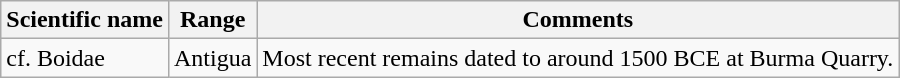<table class="wikitable sortable">
<tr>
<th>Scientific name</th>
<th>Range</th>
<th class="unsortable">Comments</th>
</tr>
<tr>
<td>cf. Boidae</td>
<td>Antigua</td>
<td>Most recent remains dated to around 1500 BCE at Burma Quarry.</td>
</tr>
</table>
